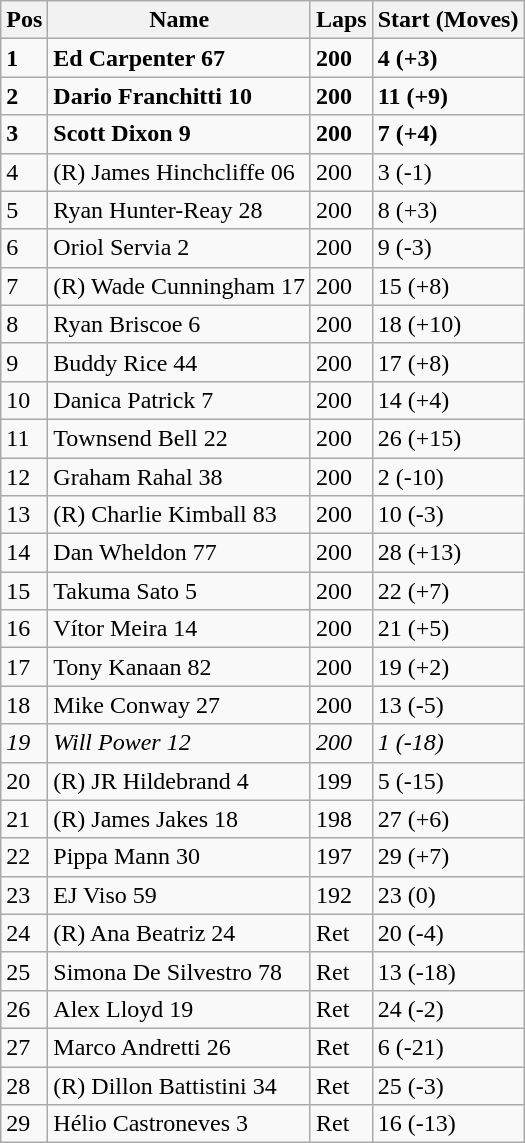<table class="wikitable">
<tr>
<th>Pos</th>
<th>Name</th>
<th>Laps</th>
<th>Start (Moves)</th>
</tr>
<tr>
<td><strong>1</strong></td>
<td><strong>Ed Carpenter 67</strong></td>
<td><strong>200</strong></td>
<td><strong>4 (+3)</strong></td>
</tr>
<tr>
<td><strong>2</strong></td>
<td><strong>Dario Franchitti 10</strong></td>
<td><strong>200</strong></td>
<td><strong>11 (+9)</strong></td>
</tr>
<tr>
<td><strong>3</strong></td>
<td><strong>Scott Dixon 9</strong></td>
<td><strong>200</strong></td>
<td><strong>7 (+4)</strong></td>
</tr>
<tr>
<td>4</td>
<td>(R) James Hinchcliffe 06</td>
<td>200</td>
<td>3 (-1)</td>
</tr>
<tr>
<td>5</td>
<td>Ryan Hunter-Reay 28</td>
<td>200</td>
<td>8 (+3)</td>
</tr>
<tr>
<td>6</td>
<td>Oriol Servia 2</td>
<td>200</td>
<td>9 (-3)</td>
</tr>
<tr>
<td>7</td>
<td>(R) Wade Cunningham 17</td>
<td>200</td>
<td>15 (+8)</td>
</tr>
<tr>
<td>8</td>
<td>Ryan Briscoe 6</td>
<td>200</td>
<td>18 (+10)</td>
</tr>
<tr>
<td>9</td>
<td>Buddy Rice 44</td>
<td>200</td>
<td>17 (+8)</td>
</tr>
<tr>
<td>10</td>
<td>Danica Patrick 7</td>
<td>200</td>
<td>14 (+4)</td>
</tr>
<tr>
<td>11</td>
<td>Townsend Bell 22</td>
<td>200</td>
<td>26 (+15)</td>
</tr>
<tr>
<td>12</td>
<td>Graham Rahal 38</td>
<td>200</td>
<td>2 (-10)</td>
</tr>
<tr>
<td>13</td>
<td>(R) Charlie Kimball 83</td>
<td>200</td>
<td>10 (-3)</td>
</tr>
<tr>
<td>14</td>
<td>Dan Wheldon 77</td>
<td>200</td>
<td>28 (+13)</td>
</tr>
<tr>
<td>15</td>
<td>Takuma Sato 5</td>
<td>200</td>
<td>22 (+7)</td>
</tr>
<tr>
<td>16</td>
<td>Vítor Meira 14</td>
<td>200</td>
<td>21 (+5)</td>
</tr>
<tr>
<td>17</td>
<td>Tony Kanaan 82</td>
<td>200</td>
<td>19 (+2)</td>
</tr>
<tr>
<td>18</td>
<td>Mike Conway 27</td>
<td>200</td>
<td>13 (-5)</td>
</tr>
<tr>
<td><em>19</em></td>
<td><em>Will Power 12</em></td>
<td><em>200</em></td>
<td><em>1 (-18)</em></td>
</tr>
<tr>
<td>20</td>
<td>(R) JR Hildebrand 4</td>
<td>199</td>
<td>5 (-15)</td>
</tr>
<tr>
<td>21</td>
<td>(R) James Jakes 18</td>
<td>198</td>
<td>27 (+6)</td>
</tr>
<tr>
<td>22</td>
<td>Pippa Mann 30</td>
<td>197</td>
<td>29 (+7)</td>
</tr>
<tr>
<td>23</td>
<td>EJ Viso 59</td>
<td>192</td>
<td>23 (0)</td>
</tr>
<tr>
<td>24</td>
<td>(R) Ana Beatriz 24</td>
<td>Ret</td>
<td>20 (-4)</td>
</tr>
<tr>
<td>25</td>
<td>Simona De Silvestro 78</td>
<td>Ret</td>
<td>13 (-18)</td>
</tr>
<tr>
<td>26</td>
<td>Alex Lloyd 19</td>
<td>Ret</td>
<td>24 (-2)</td>
</tr>
<tr>
<td>27</td>
<td>Marco Andretti 26</td>
<td>Ret</td>
<td>6 (-21)</td>
</tr>
<tr>
<td>28</td>
<td>(R) Dillon Battistini 34</td>
<td>Ret</td>
<td>25 (-3)</td>
</tr>
<tr>
<td>29</td>
<td>Hélio Castroneves 3</td>
<td>Ret</td>
<td>16 (-13)</td>
</tr>
</table>
